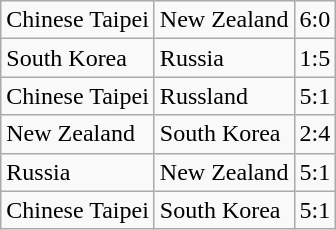<table class="wikitable">
<tr>
<td>Chinese Taipei</td>
<td>New Zealand</td>
<td>6:0</td>
</tr>
<tr>
<td>South Korea</td>
<td>Russia</td>
<td>1:5</td>
</tr>
<tr>
<td>Chinese Taipei</td>
<td>Russland</td>
<td>5:1</td>
</tr>
<tr>
<td>New Zealand</td>
<td>South Korea</td>
<td>2:4</td>
</tr>
<tr>
<td>Russia</td>
<td>New Zealand</td>
<td>5:1</td>
</tr>
<tr>
<td>Chinese Taipei</td>
<td>South Korea</td>
<td>5:1</td>
</tr>
</table>
